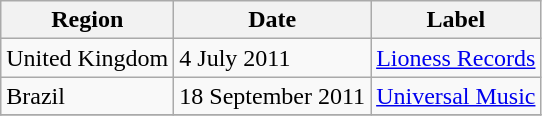<table class="wikitable">
<tr>
<th>Region</th>
<th>Date</th>
<th>Label</th>
</tr>
<tr>
<td>United Kingdom</td>
<td>4 July 2011</td>
<td><a href='#'>Lioness Records</a></td>
</tr>
<tr>
<td>Brazil</td>
<td>18 September 2011</td>
<td><a href='#'>Universal Music</a></td>
</tr>
<tr>
</tr>
</table>
